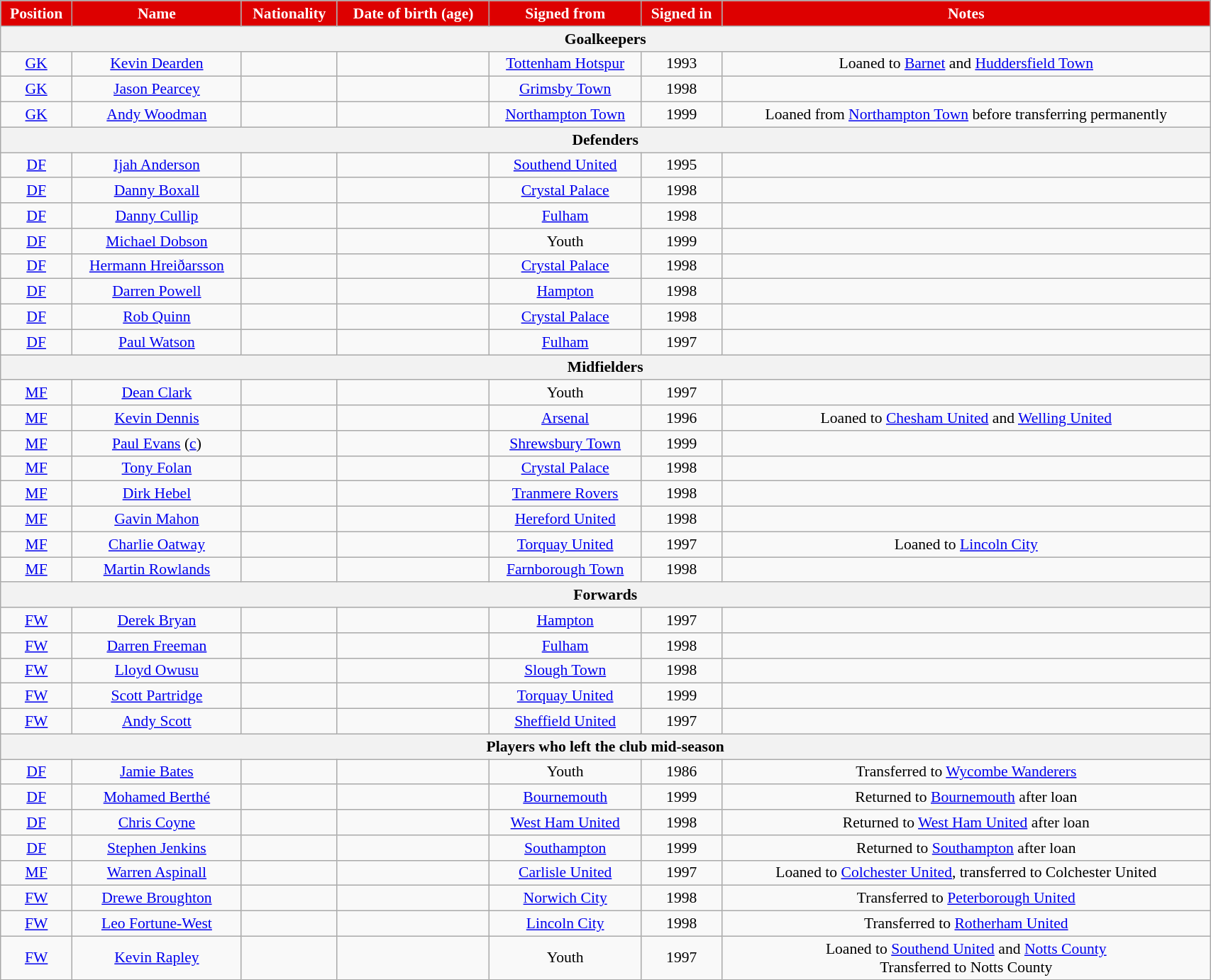<table class="wikitable"  style="text-align:center; font-size:90%; width:90%;">
<tr>
<th style="background:#d00; color:white; text-align:center;">Position</th>
<th style="background:#d00; color:white; text-align:center;">Name</th>
<th style="background:#d00; color:white; text-align:center;">Nationality</th>
<th style="background:#d00; color:white; text-align:center;">Date of birth (age)</th>
<th style="background:#d00; color:white; text-align:center;">Signed from</th>
<th style="background:#d00; color:white; text-align:center;">Signed in</th>
<th style="background:#d00; color:white; text-align:center;">Notes</th>
</tr>
<tr>
<th colspan="7">Goalkeepers</th>
</tr>
<tr>
<td><a href='#'>GK</a></td>
<td><a href='#'>Kevin Dearden</a></td>
<td></td>
<td></td>
<td><a href='#'>Tottenham Hotspur</a></td>
<td>1993</td>
<td>Loaned to <a href='#'>Barnet</a> and <a href='#'>Huddersfield Town</a></td>
</tr>
<tr>
<td><a href='#'>GK</a></td>
<td><a href='#'>Jason Pearcey</a></td>
<td></td>
<td></td>
<td><a href='#'>Grimsby Town</a></td>
<td>1998</td>
<td></td>
</tr>
<tr>
<td><a href='#'>GK</a></td>
<td><a href='#'>Andy Woodman</a></td>
<td></td>
<td></td>
<td><a href='#'>Northampton Town</a></td>
<td>1999</td>
<td>Loaned from <a href='#'>Northampton Town</a> before transferring permanently</td>
</tr>
<tr>
<th colspan="7">Defenders</th>
</tr>
<tr>
<td><a href='#'>DF</a></td>
<td><a href='#'>Ijah Anderson</a></td>
<td></td>
<td></td>
<td><a href='#'>Southend United</a></td>
<td>1995</td>
<td></td>
</tr>
<tr>
<td><a href='#'>DF</a></td>
<td><a href='#'>Danny Boxall</a></td>
<td></td>
<td></td>
<td><a href='#'>Crystal Palace</a></td>
<td>1998</td>
<td></td>
</tr>
<tr>
<td><a href='#'>DF</a></td>
<td><a href='#'>Danny Cullip</a></td>
<td></td>
<td></td>
<td><a href='#'>Fulham</a></td>
<td>1998</td>
<td></td>
</tr>
<tr>
<td><a href='#'>DF</a></td>
<td><a href='#'>Michael Dobson</a></td>
<td></td>
<td></td>
<td>Youth</td>
<td>1999</td>
<td></td>
</tr>
<tr>
<td><a href='#'>DF</a></td>
<td><a href='#'>Hermann Hreiðarsson</a></td>
<td></td>
<td></td>
<td><a href='#'>Crystal Palace</a></td>
<td>1998</td>
<td></td>
</tr>
<tr>
<td><a href='#'>DF</a></td>
<td><a href='#'>Darren Powell</a></td>
<td></td>
<td></td>
<td><a href='#'>Hampton</a></td>
<td>1998</td>
<td></td>
</tr>
<tr>
<td><a href='#'>DF</a></td>
<td><a href='#'>Rob Quinn</a></td>
<td></td>
<td></td>
<td><a href='#'>Crystal Palace</a></td>
<td>1998</td>
<td></td>
</tr>
<tr>
<td><a href='#'>DF</a></td>
<td><a href='#'>Paul Watson</a></td>
<td></td>
<td></td>
<td><a href='#'>Fulham</a></td>
<td>1997</td>
<td></td>
</tr>
<tr>
<th colspan="7">Midfielders</th>
</tr>
<tr>
<td><a href='#'>MF</a></td>
<td><a href='#'>Dean Clark</a></td>
<td></td>
<td></td>
<td>Youth</td>
<td>1997</td>
<td></td>
</tr>
<tr>
<td><a href='#'>MF</a></td>
<td><a href='#'>Kevin Dennis</a></td>
<td></td>
<td></td>
<td><a href='#'>Arsenal</a></td>
<td>1996</td>
<td>Loaned to <a href='#'>Chesham United</a> and <a href='#'>Welling United</a></td>
</tr>
<tr>
<td><a href='#'>MF</a></td>
<td><a href='#'>Paul Evans</a> (<a href='#'>c</a>)</td>
<td></td>
<td></td>
<td><a href='#'>Shrewsbury Town</a></td>
<td>1999</td>
<td></td>
</tr>
<tr>
<td><a href='#'>MF</a></td>
<td><a href='#'>Tony Folan</a></td>
<td></td>
<td></td>
<td><a href='#'>Crystal Palace</a></td>
<td>1998</td>
<td></td>
</tr>
<tr>
<td><a href='#'>MF</a></td>
<td><a href='#'>Dirk Hebel</a></td>
<td></td>
<td></td>
<td><a href='#'>Tranmere Rovers</a></td>
<td>1998</td>
<td></td>
</tr>
<tr>
<td><a href='#'>MF</a></td>
<td><a href='#'>Gavin Mahon</a></td>
<td></td>
<td></td>
<td><a href='#'>Hereford United</a></td>
<td>1998</td>
<td></td>
</tr>
<tr>
<td><a href='#'>MF</a></td>
<td><a href='#'>Charlie Oatway</a></td>
<td></td>
<td></td>
<td><a href='#'>Torquay United</a></td>
<td>1997</td>
<td>Loaned to <a href='#'>Lincoln City</a></td>
</tr>
<tr>
<td><a href='#'>MF</a></td>
<td><a href='#'>Martin Rowlands</a></td>
<td></td>
<td></td>
<td><a href='#'>Farnborough Town</a></td>
<td>1998</td>
<td></td>
</tr>
<tr>
<th colspan="7">Forwards</th>
</tr>
<tr>
<td><a href='#'>FW</a></td>
<td><a href='#'>Derek Bryan</a></td>
<td></td>
<td></td>
<td><a href='#'>Hampton</a></td>
<td>1997</td>
<td></td>
</tr>
<tr>
<td><a href='#'>FW</a></td>
<td><a href='#'>Darren Freeman</a></td>
<td></td>
<td></td>
<td><a href='#'>Fulham</a></td>
<td>1998</td>
<td></td>
</tr>
<tr>
<td><a href='#'>FW</a></td>
<td><a href='#'>Lloyd Owusu</a></td>
<td></td>
<td></td>
<td><a href='#'>Slough Town</a></td>
<td>1998</td>
<td></td>
</tr>
<tr>
<td><a href='#'>FW</a></td>
<td><a href='#'>Scott Partridge</a></td>
<td></td>
<td></td>
<td><a href='#'>Torquay United</a></td>
<td>1999</td>
<td></td>
</tr>
<tr>
<td><a href='#'>FW</a></td>
<td><a href='#'>Andy Scott</a></td>
<td></td>
<td></td>
<td><a href='#'>Sheffield United</a></td>
<td>1997</td>
<td></td>
</tr>
<tr>
<th colspan="7">Players who left the club mid-season</th>
</tr>
<tr>
<td><a href='#'>DF</a></td>
<td><a href='#'>Jamie Bates</a></td>
<td></td>
<td></td>
<td>Youth</td>
<td>1986</td>
<td>Transferred to <a href='#'>Wycombe Wanderers</a></td>
</tr>
<tr>
<td><a href='#'>DF</a></td>
<td><a href='#'>Mohamed Berthé</a></td>
<td></td>
<td></td>
<td><a href='#'>Bournemouth</a></td>
<td>1999</td>
<td>Returned to <a href='#'>Bournemouth</a> after loan</td>
</tr>
<tr>
<td><a href='#'>DF</a></td>
<td><a href='#'>Chris Coyne</a></td>
<td></td>
<td></td>
<td><a href='#'>West Ham United</a></td>
<td>1998</td>
<td>Returned to <a href='#'>West Ham United</a> after loan</td>
</tr>
<tr>
<td><a href='#'>DF</a></td>
<td><a href='#'>Stephen Jenkins</a></td>
<td></td>
<td></td>
<td><a href='#'>Southampton</a></td>
<td>1999</td>
<td>Returned to <a href='#'>Southampton</a> after loan</td>
</tr>
<tr>
<td><a href='#'>MF</a></td>
<td><a href='#'>Warren Aspinall</a></td>
<td></td>
<td></td>
<td><a href='#'>Carlisle United</a></td>
<td>1997</td>
<td>Loaned to <a href='#'>Colchester United</a>, transferred to Colchester United</td>
</tr>
<tr>
<td><a href='#'>FW</a></td>
<td><a href='#'>Drewe Broughton</a></td>
<td></td>
<td></td>
<td><a href='#'>Norwich City</a></td>
<td>1998</td>
<td>Transferred to <a href='#'>Peterborough United</a></td>
</tr>
<tr>
<td><a href='#'>FW</a></td>
<td><a href='#'>Leo Fortune-West</a></td>
<td></td>
<td></td>
<td><a href='#'>Lincoln City</a></td>
<td>1998</td>
<td>Transferred to <a href='#'>Rotherham United</a></td>
</tr>
<tr>
<td><a href='#'>FW</a></td>
<td><a href='#'>Kevin Rapley</a></td>
<td></td>
<td></td>
<td>Youth</td>
<td>1997</td>
<td>Loaned to <a href='#'>Southend United</a> and <a href='#'>Notts County</a><br>Transferred to Notts County</td>
</tr>
</table>
